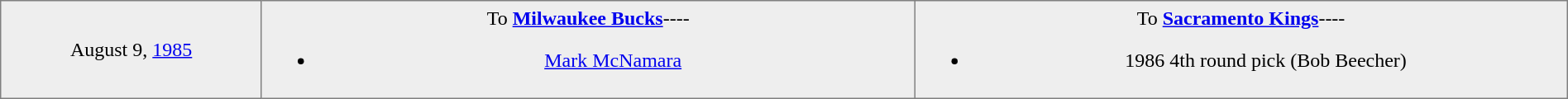<table border="1" style="border-collapse:collapse; text-align:center; width:100%;"  cellpadding="5">
<tr style="background:#eee;">
<td style="width:12%">August 9, <a href='#'>1985</a></td>
<td style="width:30%; vertical-align:top;">To <strong><a href='#'>Milwaukee Bucks</a></strong>----<br><ul><li><a href='#'>Mark McNamara</a></li></ul></td>
<td style="width:30%; vertical-align:top;">To <strong><a href='#'>Sacramento Kings</a></strong>----<br><ul><li>1986 4th round pick (Bob Beecher)</li></ul></td>
</tr>
</table>
